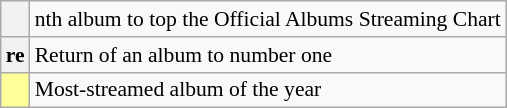<table class="wikitable plainrowheaders sortable" style="font-size:90%;">
<tr>
<th scope=col></th>
<td>nth album to top the Official Albums Streaming Chart</td>
</tr>
<tr>
<th scope=row style="text-align:center;">re</th>
<td>Return of an album to number one</td>
</tr>
<tr>
<td style="background:#ff9; text-align:center;"></td>
<td>Most-streamed album of the year</td>
</tr>
</table>
